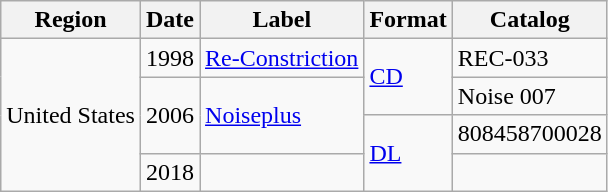<table class="wikitable">
<tr>
<th>Region</th>
<th>Date</th>
<th>Label</th>
<th>Format</th>
<th>Catalog</th>
</tr>
<tr>
<td rowspan="4">United States</td>
<td>1998</td>
<td><a href='#'>Re-Constriction</a></td>
<td rowspan="2"><a href='#'>CD</a></td>
<td>REC-033</td>
</tr>
<tr>
<td rowspan="2">2006</td>
<td rowspan="2"><a href='#'>Noiseplus</a></td>
<td>Noise 007</td>
</tr>
<tr>
<td rowspan="2"><a href='#'>DL</a></td>
<td>808458700028</td>
</tr>
<tr>
<td>2018</td>
<td></td>
<td></td>
</tr>
</table>
